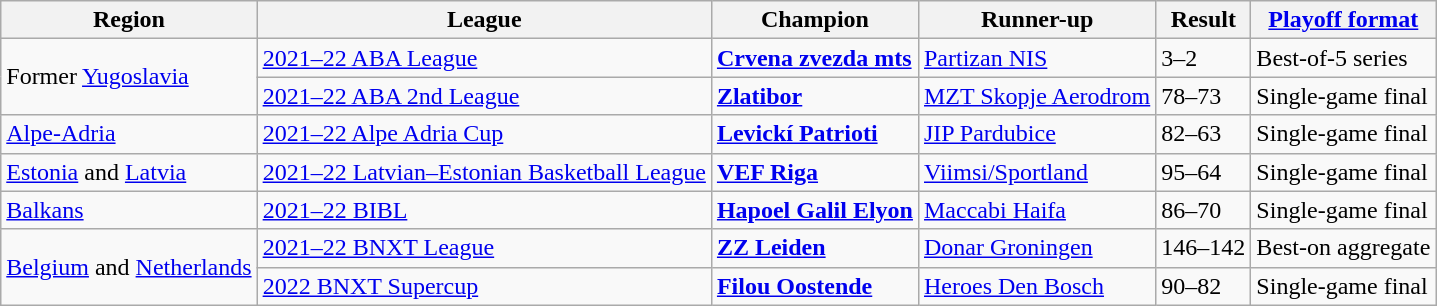<table class="wikitable">
<tr>
<th>Region</th>
<th>League</th>
<th>Champion</th>
<th>Runner-up</th>
<th>Result</th>
<th><a href='#'>Playoff format</a></th>
</tr>
<tr>
<td rowspan="2">Former <a href='#'>Yugoslavia</a></td>
<td><a href='#'>2021–22 ABA League</a></td>
<td> <strong><a href='#'>Crvena zvezda mts</a></strong></td>
<td> <a href='#'>Partizan NIS</a></td>
<td>3–2</td>
<td>Best-of-5 series</td>
</tr>
<tr>
<td><a href='#'>2021–22 ABA 2nd League</a></td>
<td> <strong><a href='#'>Zlatibor</a></strong></td>
<td> <a href='#'>MZT Skopje Aerodrom</a></td>
<td>78–73</td>
<td>Single-game final</td>
</tr>
<tr>
<td><a href='#'>Alpe-Adria</a></td>
<td><a href='#'>2021–22 Alpe Adria Cup</a></td>
<td> <strong><a href='#'>Levickí Patrioti</a></strong></td>
<td> <a href='#'>JIP Pardubice</a></td>
<td>82–63</td>
<td>Single-game final</td>
</tr>
<tr>
<td><a href='#'>Estonia</a> and <a href='#'>Latvia</a></td>
<td><a href='#'>2021–22 Latvian–Estonian Basketball League</a></td>
<td> <strong><a href='#'>VEF Riga</a></strong></td>
<td> <a href='#'>Viimsi/Sportland</a></td>
<td>95–64</td>
<td>Single-game final</td>
</tr>
<tr>
<td><a href='#'>Balkans</a></td>
<td><a href='#'>2021–22 BIBL</a></td>
<td> <strong><a href='#'>Hapoel Galil Elyon</a></strong></td>
<td> <a href='#'>Maccabi Haifa</a></td>
<td>86–70</td>
<td>Single-game final</td>
</tr>
<tr>
<td rowspan="2"><a href='#'>Belgium</a> and <a href='#'>Netherlands</a></td>
<td><a href='#'>2021–22 BNXT League</a></td>
<td> <strong><a href='#'>ZZ Leiden</a></strong></td>
<td> <a href='#'>Donar Groningen</a></td>
<td>146–142</td>
<td>Best-on aggregate</td>
</tr>
<tr>
<td><a href='#'>2022 BNXT Supercup</a></td>
<td> <strong><a href='#'>Filou Oostende</a></strong></td>
<td> <a href='#'>Heroes Den Bosch</a></td>
<td>90–82</td>
<td>Single-game final</td>
</tr>
</table>
